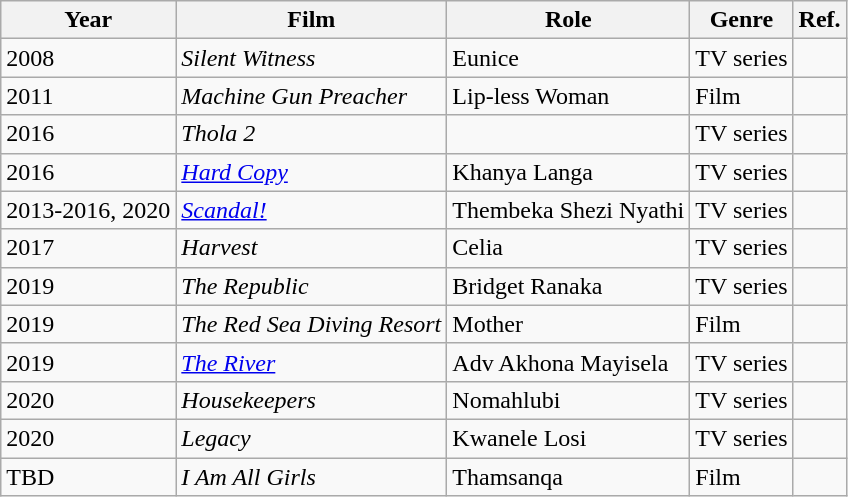<table class="wikitable">
<tr>
<th>Year</th>
<th>Film</th>
<th>Role</th>
<th>Genre</th>
<th>Ref.</th>
</tr>
<tr>
<td>2008</td>
<td><em>Silent Witness</em></td>
<td>Eunice</td>
<td>TV series</td>
<td></td>
</tr>
<tr>
<td>2011</td>
<td><em>Machine Gun Preacher</em></td>
<td>Lip-less Woman</td>
<td>Film</td>
<td></td>
</tr>
<tr>
<td>2016</td>
<td><em>Thola 2</em></td>
<td></td>
<td>TV series</td>
<td></td>
</tr>
<tr>
<td>2016</td>
<td><em><a href='#'>Hard Copy</a></em></td>
<td>Khanya Langa</td>
<td>TV series</td>
<td></td>
</tr>
<tr>
<td>2013-2016, 2020</td>
<td><em><a href='#'>Scandal!</a></em></td>
<td>Thembeka Shezi Nyathi</td>
<td>TV series</td>
<td></td>
</tr>
<tr>
<td>2017</td>
<td><em>Harvest</em></td>
<td>Celia</td>
<td>TV series</td>
<td></td>
</tr>
<tr>
<td>2019</td>
<td><em>The Republic</em></td>
<td>Bridget Ranaka</td>
<td>TV series</td>
<td></td>
</tr>
<tr>
<td>2019</td>
<td><em>The Red Sea Diving Resort</em></td>
<td>Mother</td>
<td>Film</td>
<td></td>
</tr>
<tr>
<td>2019</td>
<td><em><a href='#'>The River</a></em></td>
<td>Adv Akhona Mayisela</td>
<td>TV series</td>
<td></td>
</tr>
<tr>
<td>2020</td>
<td><em>Housekeepers</em></td>
<td>Nomahlubi</td>
<td>TV series</td>
<td></td>
</tr>
<tr>
<td>2020</td>
<td><em>Legacy</em></td>
<td>Kwanele Losi</td>
<td>TV series</td>
<td></td>
</tr>
<tr>
<td>TBD</td>
<td><em>I Am All Girls</em></td>
<td>Thamsanqa</td>
<td>Film</td>
<td></td>
</tr>
</table>
